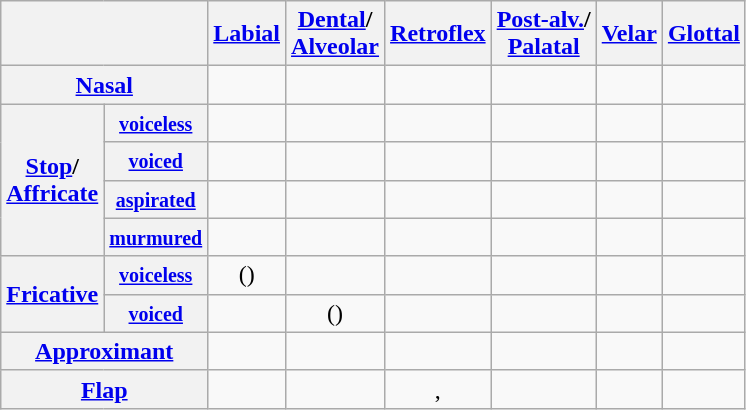<table class="wikitable" style=text-align:center>
<tr>
<th colspan=2></th>
<th><a href='#'>Labial</a></th>
<th><a href='#'>Dental</a>/<br><a href='#'>Alveolar</a></th>
<th><a href='#'>Retroflex</a></th>
<th><a href='#'>Post-alv.</a>/<br><a href='#'>Palatal</a></th>
<th><a href='#'>Velar</a></th>
<th><a href='#'>Glottal</a></th>
</tr>
<tr>
<th colspan=2><a href='#'>Nasal</a></th>
<td></td>
<td></td>
<td></td>
<td></td>
<td></td>
<td></td>
</tr>
<tr>
<th rowspan=4><a href='#'>Stop</a>/<br><a href='#'>Affricate</a></th>
<th><small><a href='#'>voiceless</a></small></th>
<td></td>
<td></td>
<td></td>
<td></td>
<td></td>
<td></td>
</tr>
<tr>
<th><small><a href='#'>voiced</a></small></th>
<td></td>
<td></td>
<td></td>
<td></td>
<td></td>
<td></td>
</tr>
<tr>
<th><small><a href='#'>aspirated</a></small></th>
<td></td>
<td></td>
<td></td>
<td></td>
<td></td>
<td></td>
</tr>
<tr>
<th><small><a href='#'>murmured</a></small></th>
<td></td>
<td></td>
<td></td>
<td></td>
<td></td>
<td></td>
</tr>
<tr>
<th rowspan=2><a href='#'>Fricative</a></th>
<th><small><a href='#'>voiceless</a></small></th>
<td>()</td>
<td></td>
<td></td>
<td></td>
<td></td>
<td></td>
</tr>
<tr>
<th><small><a href='#'>voiced</a></small></th>
<td></td>
<td>()</td>
<td></td>
<td></td>
<td></td>
<td></td>
</tr>
<tr>
<th colspan=2><a href='#'>Approximant</a></th>
<td></td>
<td></td>
<td></td>
<td></td>
<td></td>
<td></td>
</tr>
<tr>
<th colspan=2><a href='#'>Flap</a></th>
<td></td>
<td></td>
<td>, </td>
<td></td>
<td></td>
<td></td>
</tr>
</table>
